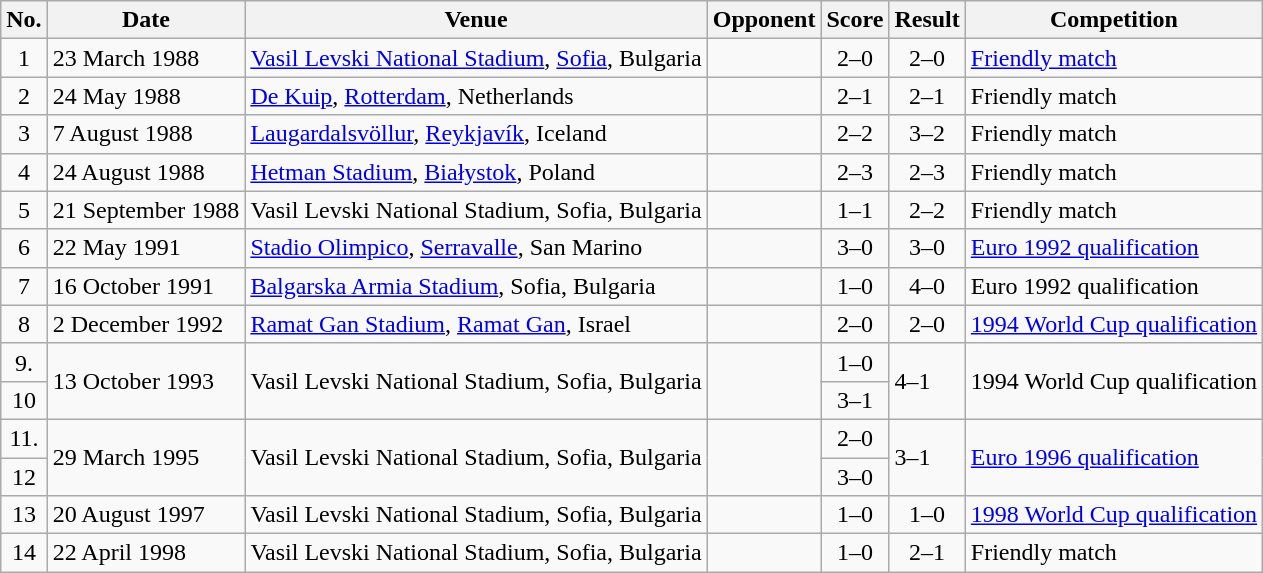<table class="wikitable sortable">
<tr>
<th scope="col">No.</th>
<th scope="col">Date</th>
<th scope="col">Venue</th>
<th scope="col">Opponent</th>
<th scope="col">Score</th>
<th scope="col">Result</th>
<th scope="col">Competition</th>
</tr>
<tr>
<td align="center">1</td>
<td>23 March 1988</td>
<td><a href='#'>Vasil Levski National Stadium</a>, <a href='#'>Sofia</a>, Bulgaria</td>
<td></td>
<td align="center">2–0</td>
<td align="center">2–0</td>
<td><a href='#'>Friendly match</a></td>
</tr>
<tr>
<td align="center">2</td>
<td>24 May 1988</td>
<td><a href='#'>De Kuip</a>, <a href='#'>Rotterdam</a>, Netherlands</td>
<td></td>
<td align="center">2–1</td>
<td align="center">2–1</td>
<td>Friendly match</td>
</tr>
<tr>
<td align="center">3</td>
<td>7 August 1988</td>
<td><a href='#'>Laugardalsvöllur</a>, <a href='#'>Reykjavík</a>, Iceland</td>
<td></td>
<td align="center">2–2</td>
<td align="center">3–2</td>
<td>Friendly match</td>
</tr>
<tr>
<td align="center">4</td>
<td>24 August 1988</td>
<td><a href='#'>Hetman Stadium</a>, <a href='#'>Białystok</a>, Poland</td>
<td></td>
<td align="center">2–3</td>
<td align="center">2–3</td>
<td>Friendly match</td>
</tr>
<tr>
<td align="center">5</td>
<td>21 September 1988</td>
<td>Vasil Levski National Stadium, Sofia, Bulgaria</td>
<td></td>
<td align="center">1–1</td>
<td align="center">2–2</td>
<td>Friendly match</td>
</tr>
<tr>
<td align="center">6</td>
<td>22 May 1991</td>
<td><a href='#'>Stadio Olimpico</a>, <a href='#'>Serravalle</a>, San Marino</td>
<td></td>
<td align="center">3–0</td>
<td align="center">3–0</td>
<td><a href='#'>Euro 1992 qualification</a></td>
</tr>
<tr>
<td align="center">7</td>
<td>16 October 1991</td>
<td><a href='#'>Balgarska Armia Stadium</a>, Sofia, Bulgaria</td>
<td></td>
<td align="center">1–0</td>
<td align="center">4–0</td>
<td>Euro 1992 qualification</td>
</tr>
<tr>
<td align="center">8</td>
<td>2 December 1992</td>
<td><a href='#'>Ramat Gan Stadium</a>, <a href='#'>Ramat Gan</a>, Israel</td>
<td></td>
<td align="center">2–0</td>
<td align="center">2–0</td>
<td><a href='#'>1994 World Cup qualification</a></td>
</tr>
<tr>
<td align="center">9.</td>
<td rowspan="2">13 October 1993</td>
<td rowspan="2">Vasil Levski National Stadium, Sofia, Bulgaria</td>
<td rowspan="2"></td>
<td align="center">1–0</td>
<td rowspan="2">4–1</td>
<td rowspan="2">1994 World Cup qualification</td>
</tr>
<tr>
<td align="center">10</td>
<td align="center">3–1</td>
</tr>
<tr>
<td align="center">11.</td>
<td rowspan="2">29 March 1995</td>
<td rowspan="2">Vasil Levski National Stadium, Sofia, Bulgaria</td>
<td rowspan="2"></td>
<td align="center">2–0</td>
<td rowspan="2">3–1</td>
<td rowspan="2"><a href='#'>Euro 1996 qualification</a></td>
</tr>
<tr>
<td align="center">12</td>
<td align="center">3–0</td>
</tr>
<tr>
<td align="center">13</td>
<td>20 August 1997</td>
<td>Vasil Levski National Stadium, Sofia, Bulgaria</td>
<td></td>
<td align="center">1–0</td>
<td align="center">1–0</td>
<td><a href='#'>1998 World Cup qualification</a></td>
</tr>
<tr>
<td align="center">14</td>
<td>22 April 1998</td>
<td>Vasil Levski National Stadium, Sofia, Bulgaria</td>
<td></td>
<td align="center">1–0</td>
<td align="center">2–1</td>
<td>Friendly match</td>
</tr>
</table>
